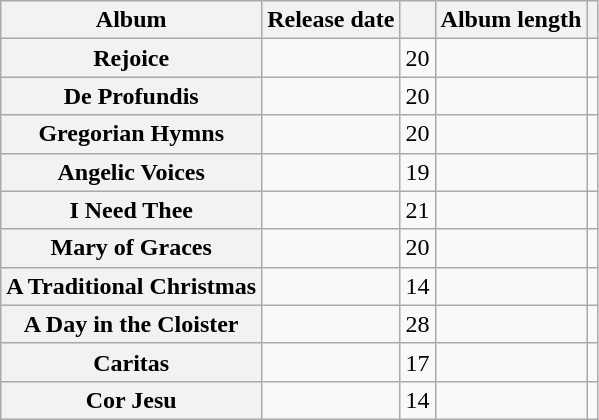<table class="wikitable sortable">
<tr>
<th scope="col">Album</th>
<th scope="col">Release date</th>
<th scope="col"></th>
<th scope="col">Album length</th>
<th scope="col" class="unsortable"></th>
</tr>
<tr>
<th scope="row">Rejoice</th>
<td></td>
<td>20</td>
<td></td>
<td></td>
</tr>
<tr>
<th scope="row">De Profundis</th>
<td></td>
<td>20</td>
<td></td>
<td></td>
</tr>
<tr>
<th scope="row">Gregorian Hymns</th>
<td></td>
<td>20</td>
<td></td>
<td></td>
</tr>
<tr>
<th scope="row">Angelic Voices</th>
<td></td>
<td>19</td>
<td></td>
<td></td>
</tr>
<tr>
<th scope="row">I Need Thee</th>
<td></td>
<td>21</td>
<td></td>
<td></td>
</tr>
<tr>
<th scope="row">Mary of Graces</th>
<td></td>
<td>20</td>
<td></td>
<td></td>
</tr>
<tr>
<th scope="row">A Traditional Christmas</th>
<td></td>
<td>14</td>
<td></td>
<td></td>
</tr>
<tr>
<th scope="row">A Day in the Cloister</th>
<td></td>
<td>28</td>
<td></td>
<td></td>
</tr>
<tr>
<th scope="row">Caritas</th>
<td></td>
<td>17</td>
<td></td>
<td></td>
</tr>
<tr>
<th scope="row">Cor Jesu</th>
<td></td>
<td>14</td>
<td></td>
<td></td>
</tr>
</table>
